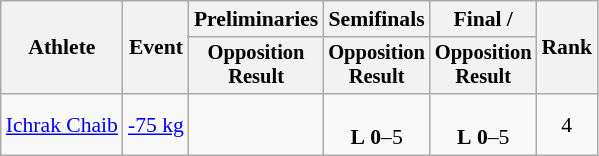<table class="wikitable" style="font-size:90%;">
<tr>
<th rowspan=2>Athlete</th>
<th rowspan=2>Event</th>
<th>Preliminaries</th>
<th>Semifinals</th>
<th>Final / </th>
<th rowspan=2>Rank</th>
</tr>
<tr style="font-size:95%">
<th>Opposition<br>Result</th>
<th>Opposition<br>Result</th>
<th>Opposition<br>Result</th>
</tr>
<tr align=center>
<td align=left><a href='#'>Ichrak Chaib</a></td>
<td align=left><a href='#'>-75 kg</a></td>
<td></td>
<td><br><strong>L</strong> <strong>0</strong>–5</td>
<td><br><strong>L</strong> <strong>0</strong>–5</td>
<td>4</td>
</tr>
</table>
